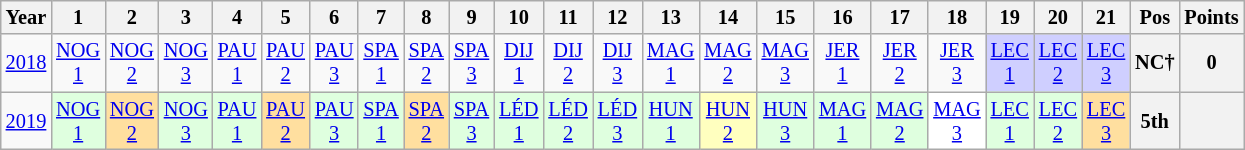<table class="wikitable" style="text-align:center; font-size:85%">
<tr>
<th>Year</th>
<th>1</th>
<th>2</th>
<th>3</th>
<th>4</th>
<th>5</th>
<th>6</th>
<th>7</th>
<th>8</th>
<th>9</th>
<th>10</th>
<th>11</th>
<th>12</th>
<th>13</th>
<th>14</th>
<th>15</th>
<th>16</th>
<th>17</th>
<th>18</th>
<th>19</th>
<th>20</th>
<th>21</th>
<th>Pos</th>
<th>Points</th>
</tr>
<tr>
<td><a href='#'>2018</a></td>
<td style="background:#;"><a href='#'>NOG<br>1</a></td>
<td style="background:#;"><a href='#'>NOG<br>2</a></td>
<td style="background:#;"><a href='#'>NOG<br>3</a></td>
<td style="background:#;"><a href='#'>PAU<br>1</a></td>
<td style="background:#;"><a href='#'>PAU<br>2</a></td>
<td style="background:#;"><a href='#'>PAU<br>3</a></td>
<td style="background:#;"><a href='#'>SPA<br>1</a></td>
<td style="background:#;"><a href='#'>SPA<br>2</a></td>
<td style="background:#;"><a href='#'>SPA<br>3</a></td>
<td style="background:#;"><a href='#'>DIJ<br>1</a></td>
<td style="background:#;"><a href='#'>DIJ<br>2</a></td>
<td style="background:#;"><a href='#'>DIJ<br>3</a></td>
<td style="background:#;"><a href='#'>MAG<br>1</a></td>
<td style="background:#;"><a href='#'>MAG<br>2</a></td>
<td style="background:#;"><a href='#'>MAG<br>3</a></td>
<td style="background:#;"><a href='#'>JER<br>1</a></td>
<td style="background:#;"><a href='#'>JER<br>2</a></td>
<td style="background:#;"><a href='#'>JER<br>3</a></td>
<td style="background:#CFCFFF;"><a href='#'>LEC<br>1</a><br></td>
<td style="background:#CFCFFF;"><a href='#'>LEC<br>2</a><br></td>
<td style="background:#CFCFFF;"><a href='#'>LEC<br>3</a><br></td>
<th>NC†</th>
<th>0</th>
</tr>
<tr>
<td><a href='#'>2019</a></td>
<td style="background:#DFFFDF;"><a href='#'>NOG<br>1</a><br></td>
<td style="background:#FFDF9F;"><a href='#'>NOG<br>2</a><br></td>
<td style="background:#DFFFDF;"><a href='#'>NOG<br>3</a><br></td>
<td style="background:#DFFFDF;"><a href='#'>PAU<br>1</a><br></td>
<td style="background:#FFDF9F;"><a href='#'>PAU<br>2</a><br></td>
<td style="background:#DFFFDF;"><a href='#'>PAU<br>3</a><br></td>
<td style="background:#DFFFDF;"><a href='#'>SPA<br>1</a><br></td>
<td style="background:#FFDF9F;"><a href='#'>SPA<br>2</a><br></td>
<td style="background:#DFFFDF;"><a href='#'>SPA<br>3</a><br></td>
<td style="background:#DFFFDF;"><a href='#'>LÉD<br>1</a><br></td>
<td style="background:#DFFFDF;"><a href='#'>LÉD<br>2</a><br></td>
<td style="background:#DFFFDF;"><a href='#'>LÉD<br>3</a><br></td>
<td style="background:#DFFFDF;"><a href='#'>HUN<br>1</a><br></td>
<td style="background:#FFFFBF;"><a href='#'>HUN<br>2</a><br></td>
<td style="background:#DFFFDF;"><a href='#'>HUN<br>3</a><br></td>
<td style="background:#DFFFDF;"><a href='#'>MAG<br>1</a><br></td>
<td style="background:#DFFFDF;"><a href='#'>MAG<br>2</a><br></td>
<td style="background:#FFFFFF;"><a href='#'>MAG<br>3</a><br></td>
<td style="background:#DFFFDF;"><a href='#'>LEC<br>1</a><br></td>
<td style="background:#DFFFDF;"><a href='#'>LEC<br>2</a><br></td>
<td style="background:#FFDF9F;"><a href='#'>LEC<br>3</a><br></td>
<th>5th</th>
<th></th>
</tr>
</table>
